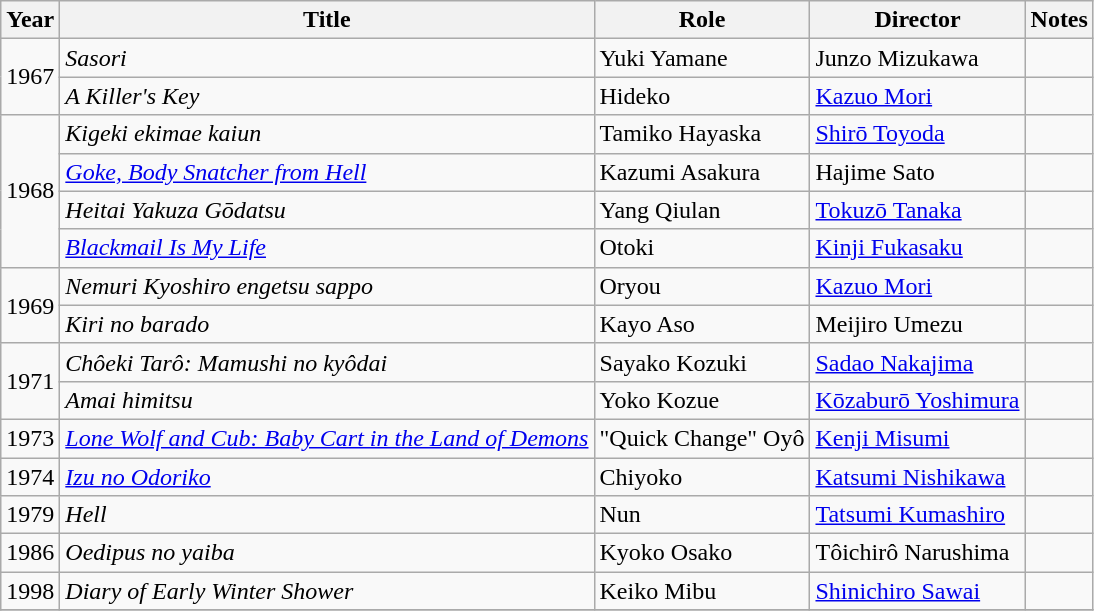<table class="wikitable sortable">
<tr>
<th>Year</th>
<th>Title</th>
<th>Role</th>
<th>Director</th>
<th class="unsortable">Notes</th>
</tr>
<tr>
<td rowspan="2">1967</td>
<td><em>Sasori</em></td>
<td>Yuki Yamane</td>
<td>Junzo Mizukawa</td>
<td></td>
</tr>
<tr>
<td><em>A Killer's Key </em></td>
<td>Hideko</td>
<td><a href='#'>Kazuo Mori</a></td>
<td></td>
</tr>
<tr>
<td rowspan="4">1968</td>
<td><em>Kigeki ekimae kaiun</em></td>
<td>Tamiko Hayaska</td>
<td><a href='#'>Shirō Toyoda</a></td>
<td></td>
</tr>
<tr>
<td><em><a href='#'>Goke, Body Snatcher from Hell</a></em></td>
<td>Kazumi Asakura</td>
<td>Hajime Sato</td>
<td></td>
</tr>
<tr>
<td><em>Heitai Yakuza Gōdatsu</em></td>
<td>Yang Qiulan</td>
<td><a href='#'>Tokuzō Tanaka</a></td>
<td></td>
</tr>
<tr>
<td><em><a href='#'>Blackmail Is My Life</a></em></td>
<td>Otoki</td>
<td><a href='#'>Kinji Fukasaku</a></td>
<td></td>
</tr>
<tr>
<td rowspan="2">1969</td>
<td><em>Nemuri Kyoshiro engetsu sappo</em></td>
<td>Oryou</td>
<td><a href='#'>Kazuo Mori</a></td>
<td></td>
</tr>
<tr>
<td><em>Kiri no barado</em></td>
<td>Kayo Aso</td>
<td>Meijiro Umezu</td>
<td></td>
</tr>
<tr>
<td rowspan="2">1971</td>
<td><em>Chôeki Tarô: Mamushi no kyôdai</em></td>
<td>Sayako Kozuki</td>
<td><a href='#'>Sadao Nakajima</a></td>
<td></td>
</tr>
<tr>
<td><em>Amai himitsu</em></td>
<td>Yoko Kozue</td>
<td><a href='#'>Kōzaburō Yoshimura</a></td>
<td></td>
</tr>
<tr>
<td>1973</td>
<td><em><a href='#'>Lone Wolf and Cub: Baby Cart in the Land of Demons</a></em></td>
<td>"Quick Change" Oyô</td>
<td><a href='#'>Kenji Misumi</a></td>
<td></td>
</tr>
<tr>
<td>1974</td>
<td><em><a href='#'>Izu no Odoriko</a></em></td>
<td>Chiyoko</td>
<td><a href='#'>Katsumi Nishikawa</a></td>
<td></td>
</tr>
<tr>
<td>1979</td>
<td><em>Hell</em></td>
<td>Nun</td>
<td><a href='#'>Tatsumi Kumashiro</a></td>
<td></td>
</tr>
<tr>
<td>1986</td>
<td><em>Oedipus no yaiba</em></td>
<td>Kyoko Osako</td>
<td>Tôichirô Narushima</td>
<td></td>
</tr>
<tr>
<td>1998</td>
<td><em>Diary of Early Winter Shower</em></td>
<td>Keiko Mibu</td>
<td><a href='#'>Shinichiro Sawai</a></td>
<td></td>
</tr>
<tr>
</tr>
</table>
